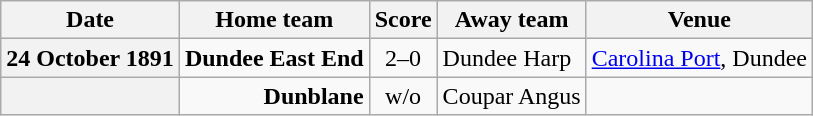<table class="wikitable football-result-list" style="max-width: 80em; text-align: center">
<tr>
<th scope="col">Date</th>
<th scope="col">Home team</th>
<th scope="col">Score</th>
<th scope="col">Away team</th>
<th scope="col">Venue</th>
</tr>
<tr>
<th scope="row">24 October 1891</th>
<td align=right><strong>Dundee East End</strong></td>
<td>2–0</td>
<td align=left>Dundee Harp</td>
<td align=left><a href='#'>Carolina Port</a>, Dundee</td>
</tr>
<tr>
<th scope="row"></th>
<td align=right><strong>Dunblane</strong></td>
<td>w/o</td>
<td align=left>Coupar Angus</td>
<td></td>
</tr>
</table>
